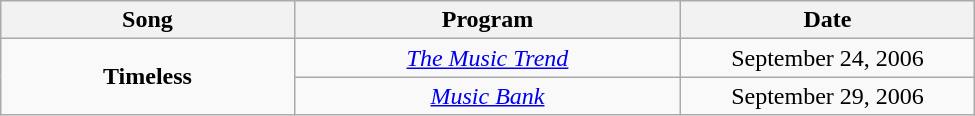<table class="wikitable" style="text-align:center; width:650px;">
<tr>
<th style="width:150px;">Song</th>
<th style="width:200px;">Program</th>
<th style="width:150px;">Date</th>
</tr>
<tr>
<td rowspan=2><strong>Timeless</strong></td>
<td><em><a href='#'>The Music Trend</a></em></td>
<td>September 24, 2006</td>
</tr>
<tr>
<td><em><a href='#'>Music Bank</a></em></td>
<td>September 29, 2006</td>
</tr>
</table>
